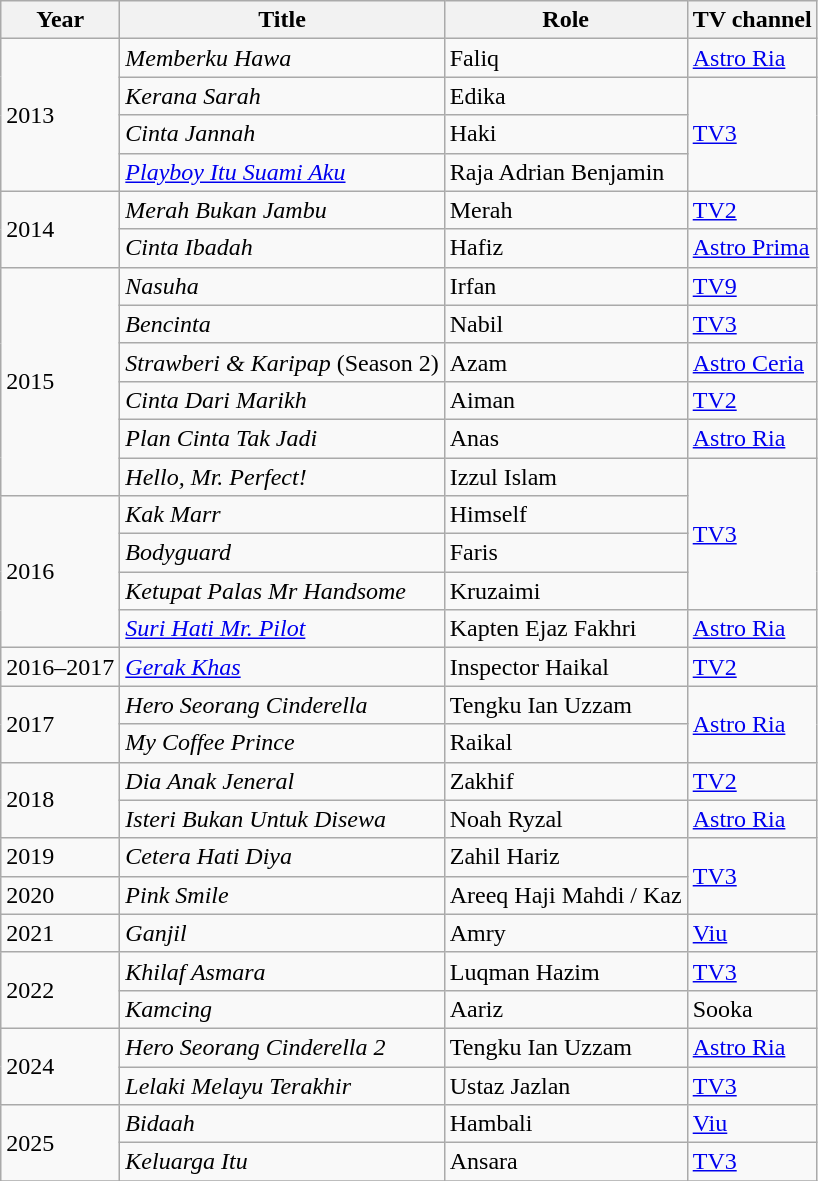<table class="wikitable">
<tr>
<th>Year</th>
<th>Title</th>
<th>Role</th>
<th>TV channel</th>
</tr>
<tr>
<td rowspan="4">2013</td>
<td><em>Memberku Hawa</em></td>
<td>Faliq</td>
<td><a href='#'>Astro Ria</a></td>
</tr>
<tr>
<td><em>Kerana Sarah</em></td>
<td>Edika</td>
<td rowspan="3"><a href='#'>TV3</a></td>
</tr>
<tr>
<td><em>Cinta Jannah</em></td>
<td>Haki</td>
</tr>
<tr>
<td><em><a href='#'>Playboy Itu Suami Aku</a></em></td>
<td>Raja Adrian Benjamin</td>
</tr>
<tr>
<td rowspan="2">2014</td>
<td><em>Merah Bukan Jambu</em></td>
<td>Merah</td>
<td><a href='#'>TV2</a></td>
</tr>
<tr>
<td><em>Cinta Ibadah</em></td>
<td>Hafiz</td>
<td><a href='#'>Astro Prima</a></td>
</tr>
<tr>
<td rowspan="6">2015</td>
<td><em>Nasuha</em></td>
<td>Irfan</td>
<td><a href='#'>TV9</a></td>
</tr>
<tr>
<td><em>Bencinta</em></td>
<td>Nabil</td>
<td><a href='#'>TV3</a></td>
</tr>
<tr>
<td><em>Strawberi & Karipap</em> (Season 2)</td>
<td>Azam</td>
<td><a href='#'>Astro Ceria</a></td>
</tr>
<tr>
<td><em>Cinta Dari Marikh</em></td>
<td>Aiman</td>
<td><a href='#'>TV2</a></td>
</tr>
<tr>
<td><em>Plan Cinta Tak Jadi</em></td>
<td>Anas</td>
<td><a href='#'>Astro Ria</a></td>
</tr>
<tr>
<td><em>Hello, Mr. Perfect!</em></td>
<td>Izzul Islam</td>
<td rowspan="4"><a href='#'>TV3</a></td>
</tr>
<tr>
<td rowspan="4">2016</td>
<td><em>Kak Marr</em></td>
<td>Himself</td>
</tr>
<tr>
<td><em>Bodyguard</em></td>
<td>Faris</td>
</tr>
<tr>
<td><em>Ketupat Palas Mr Handsome</em></td>
<td>Kruzaimi</td>
</tr>
<tr>
<td><em><a href='#'>Suri Hati Mr. Pilot</a></em></td>
<td>Kapten Ejaz Fakhri</td>
<td><a href='#'>Astro Ria</a></td>
</tr>
<tr>
<td>2016–2017</td>
<td><em><a href='#'>Gerak Khas</a></em></td>
<td>Inspector Haikal</td>
<td><a href='#'>TV2</a></td>
</tr>
<tr>
<td rowspan="2">2017</td>
<td><em>Hero Seorang Cinderella</em></td>
<td>Tengku Ian Uzzam</td>
<td rowspan="2"><a href='#'>Astro Ria</a></td>
</tr>
<tr>
<td><em>My Coffee Prince</em></td>
<td>Raikal</td>
</tr>
<tr>
<td rowspan="2">2018</td>
<td><em>Dia Anak Jeneral</em></td>
<td>Zakhif</td>
<td><a href='#'>TV2</a></td>
</tr>
<tr>
<td><em>Isteri Bukan Untuk Disewa</em></td>
<td>Noah Ryzal</td>
<td><a href='#'>Astro Ria</a></td>
</tr>
<tr>
<td>2019</td>
<td><em>Cetera Hati Diya</em></td>
<td>Zahil Hariz</td>
<td rowspan="2"><a href='#'>TV3</a></td>
</tr>
<tr>
<td>2020</td>
<td><em>Pink Smile</em></td>
<td>Areeq Haji Mahdi / Kaz</td>
</tr>
<tr>
<td>2021</td>
<td><em>Ganjil</em></td>
<td>Amry</td>
<td><a href='#'>Viu</a></td>
</tr>
<tr>
<td rowspan="2">2022</td>
<td><em>Khilaf Asmara</em></td>
<td>Luqman Hazim</td>
<td><a href='#'>TV3</a></td>
</tr>
<tr>
<td><em>Kamcing</em></td>
<td>Aariz</td>
<td>Sooka</td>
</tr>
<tr>
<td rowspan="2">2024</td>
<td><em>Hero Seorang Cinderella 2</em></td>
<td>Tengku Ian Uzzam</td>
<td><a href='#'>Astro Ria</a></td>
</tr>
<tr>
<td><em>Lelaki Melayu Terakhir</em></td>
<td>Ustaz Jazlan</td>
<td><a href='#'>TV3</a></td>
</tr>
<tr>
<td rowspan="2">2025</td>
<td><em>Bidaah</em></td>
<td>Hambali</td>
<td><a href='#'>Viu</a></td>
</tr>
<tr>
<td><em>Keluarga Itu</em></td>
<td>Ansara</td>
<td><a href='#'>TV3</a></td>
</tr>
<tr>
</tr>
</table>
